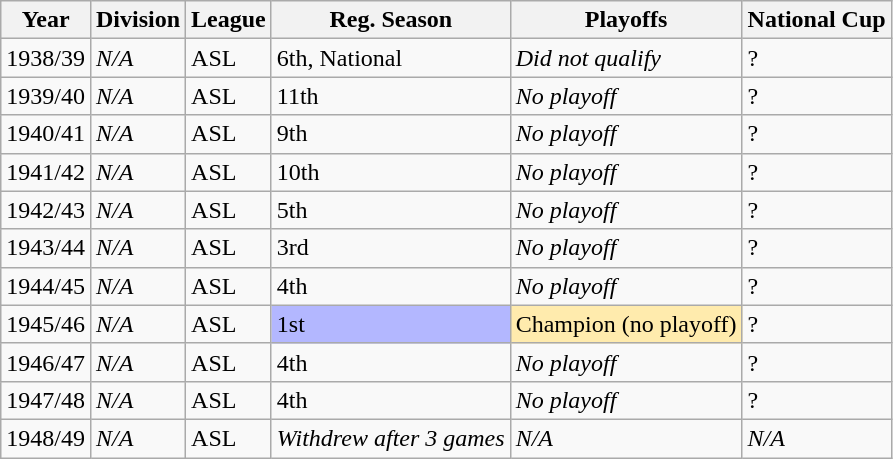<table class="wikitable">
<tr>
<th>Year</th>
<th>Division</th>
<th>League</th>
<th>Reg. Season</th>
<th>Playoffs</th>
<th>National Cup</th>
</tr>
<tr>
<td>1938/39</td>
<td><em>N/A</em></td>
<td>ASL</td>
<td>6th, National</td>
<td><em>Did not qualify</em></td>
<td>?</td>
</tr>
<tr>
<td>1939/40</td>
<td><em>N/A</em></td>
<td>ASL</td>
<td>11th</td>
<td><em>No playoff</em></td>
<td>?</td>
</tr>
<tr>
<td>1940/41</td>
<td><em>N/A</em></td>
<td>ASL</td>
<td>9th</td>
<td><em>No playoff</em></td>
<td>?</td>
</tr>
<tr>
<td>1941/42</td>
<td><em>N/A</em></td>
<td>ASL</td>
<td>10th</td>
<td><em>No playoff</em></td>
<td>?</td>
</tr>
<tr>
<td>1942/43</td>
<td><em>N/A</em></td>
<td>ASL</td>
<td>5th</td>
<td><em>No playoff</em></td>
<td>?</td>
</tr>
<tr>
<td>1943/44</td>
<td><em>N/A</em></td>
<td>ASL</td>
<td>3rd</td>
<td><em>No playoff</em></td>
<td>?</td>
</tr>
<tr>
<td>1944/45</td>
<td><em>N/A</em></td>
<td>ASL</td>
<td>4th</td>
<td><em>No playoff</em></td>
<td>?</td>
</tr>
<tr>
<td>1945/46</td>
<td><em>N/A</em></td>
<td>ASL</td>
<td bgcolor="B3B7FF">1st</td>
<td bgcolor="FFEBAD">Champion (no playoff)</td>
<td>?</td>
</tr>
<tr>
<td>1946/47</td>
<td><em>N/A</em></td>
<td>ASL</td>
<td>4th</td>
<td><em>No playoff</em></td>
<td>?</td>
</tr>
<tr>
<td>1947/48</td>
<td><em>N/A</em></td>
<td>ASL</td>
<td>4th</td>
<td><em>No playoff</em></td>
<td>?</td>
</tr>
<tr>
<td>1948/49</td>
<td><em>N/A</em></td>
<td>ASL</td>
<td><em>Withdrew after 3 games</em></td>
<td><em>N/A</em></td>
<td><em>N/A</em></td>
</tr>
</table>
